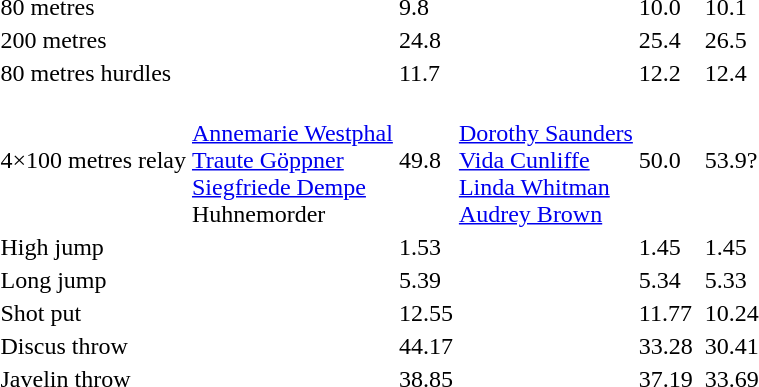<table>
<tr>
<td>80 metres</td>
<td></td>
<td>9.8</td>
<td></td>
<td>10.0</td>
<td></td>
<td>10.1</td>
</tr>
<tr>
<td>200 metres</td>
<td></td>
<td>24.8</td>
<td></td>
<td>25.4</td>
<td></td>
<td>26.5</td>
</tr>
<tr>
<td>80 metres hurdles</td>
<td></td>
<td>11.7</td>
<td></td>
<td>12.2</td>
<td></td>
<td>12.4</td>
</tr>
<tr>
<td>4×100 metres relay</td>
<td><br><a href='#'>Annemarie Westphal</a><br><a href='#'>Traute Göppner</a><br><a href='#'>Siegfriede Dempe</a><br>Huhnemorder</td>
<td>49.8</td>
<td><br><a href='#'>Dorothy Saunders</a><br><a href='#'>Vida Cunliffe</a><br><a href='#'>Linda Whitman</a><br><a href='#'>Audrey Brown</a></td>
<td>50.0</td>
<td></td>
<td>53.9?</td>
</tr>
<tr>
<td>High jump</td>
<td></td>
<td>1.53</td>
<td></td>
<td>1.45</td>
<td></td>
<td>1.45</td>
</tr>
<tr>
<td>Long jump</td>
<td></td>
<td>5.39</td>
<td></td>
<td>5.34</td>
<td></td>
<td>5.33</td>
</tr>
<tr>
<td>Shot put</td>
<td></td>
<td>12.55</td>
<td></td>
<td>11.77</td>
<td></td>
<td>10.24</td>
</tr>
<tr>
<td>Discus throw</td>
<td></td>
<td>44.17</td>
<td></td>
<td>33.28</td>
<td></td>
<td>30.41</td>
</tr>
<tr>
<td>Javelin throw</td>
<td></td>
<td>38.85</td>
<td></td>
<td>37.19</td>
<td></td>
<td>33.69</td>
</tr>
</table>
